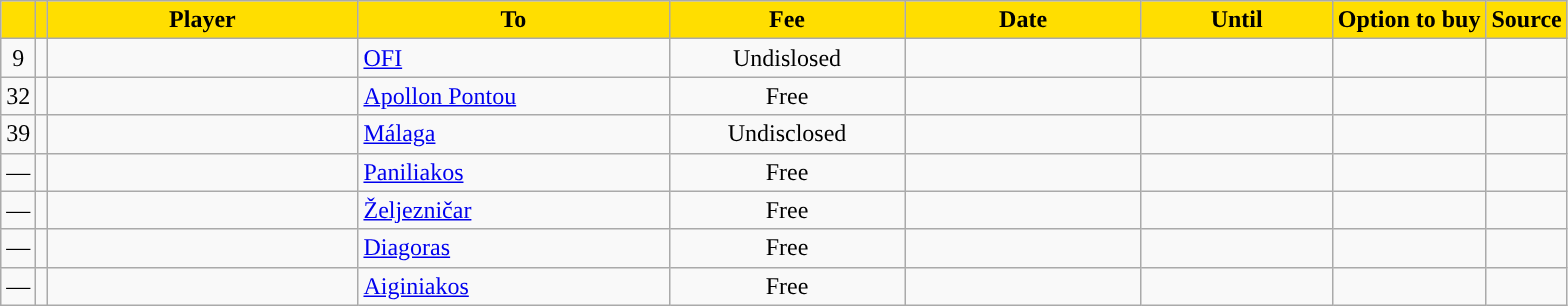<table class="wikitable sortable">
<tr>
<th style="background:#FFDE00"></th>
<th style="background:#FFDE00"></th>
<th width=200 style="background:#FFDE00">Player</th>
<th width=200 style="background:#FFDE00">To</th>
<th width=150 style="background:#FFDE00">Fee</th>
<th width=150 style="background:#FFDE00">Date</th>
<th width=120 style="background:#FFDE00">Until</th>
<th style="background:#FFDE00">Option to buy</th>
<th style="background:#FFDE00">Source</th>
</tr>
<tr>
<td align=center>9</td>
<td align=center></td>
<td></td>
<td> <a href='#'>OFI</a></td>
<td align=center>Undislosed</td>
<td align=center></td>
<td align=center></td>
<td align=center></td>
<td align=center></td>
</tr>
<tr>
<td align=center>32</td>
<td align=center></td>
<td></td>
<td> <a href='#'>Apollon Pontou</a></td>
<td align=center>Free</td>
<td align=center></td>
<td align=center></td>
<td align=center></td>
<td align=center></td>
</tr>
<tr>
<td align=center>39</td>
<td align=center></td>
<td></td>
<td> <a href='#'>Málaga</a></td>
<td align=center>Undisclosed</td>
<td align=center></td>
<td align=center></td>
<td align=center></td>
<td align=center></td>
</tr>
<tr>
<td align=center>—</td>
<td align=center></td>
<td></td>
<td> <a href='#'>Paniliakos</a></td>
<td align=center>Free</td>
<td align=center></td>
<td align=center></td>
<td align=center></td>
<td align=center></td>
</tr>
<tr>
<td align=center>—</td>
<td align=center></td>
<td></td>
<td> <a href='#'>Željezničar</a></td>
<td align=center>Free</td>
<td align=center></td>
<td align=center></td>
<td align=center></td>
<td align=center></td>
</tr>
<tr>
<td align=center>—</td>
<td align=center></td>
<td></td>
<td> <a href='#'>Diagoras</a></td>
<td align=center>Free</td>
<td align=center></td>
<td align=center></td>
<td align=center></td>
<td align=center></td>
</tr>
<tr>
<td align=center>—</td>
<td align=center></td>
<td></td>
<td> <a href='#'>Aiginiakos</a></td>
<td align=center>Free</td>
<td align=center></td>
<td align=center></td>
<td align=center></td>
<td align=center></td>
</tr>
</table>
